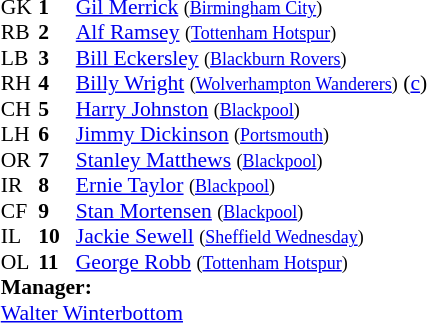<table style="font-size:90%; margin:0.2em auto;" cellspacing="0" cellpadding="0">
<tr>
<th width="25"></th>
<th width="25"></th>
</tr>
<tr>
<td>GK</td>
<td><strong>1</strong></td>
<td><a href='#'>Gil Merrick</a> <small>(<a href='#'>Birmingham City</a>)</small></td>
</tr>
<tr>
<td>RB</td>
<td><strong>2</strong></td>
<td><a href='#'>Alf Ramsey</a> <small>(<a href='#'>Tottenham Hotspur</a>)</small></td>
</tr>
<tr>
<td>LB</td>
<td><strong>3</strong></td>
<td><a href='#'>Bill Eckersley</a> <small>(<a href='#'>Blackburn Rovers</a>)</small></td>
</tr>
<tr>
<td>RH</td>
<td><strong>4</strong></td>
<td><a href='#'>Billy Wright</a> <small>(<a href='#'>Wolverhampton Wanderers</a>)</small> (<a href='#'>c</a>)</td>
</tr>
<tr>
<td>CH</td>
<td><strong>5</strong></td>
<td><a href='#'>Harry Johnston</a> <small>(<a href='#'>Blackpool</a>)</small></td>
</tr>
<tr>
<td>LH</td>
<td><strong>6</strong></td>
<td><a href='#'>Jimmy Dickinson</a> <small>(<a href='#'>Portsmouth</a>)</small></td>
</tr>
<tr>
<td>OR</td>
<td><strong>7</strong></td>
<td><a href='#'>Stanley Matthews</a> <small>(<a href='#'>Blackpool</a>)</small></td>
</tr>
<tr>
<td>IR</td>
<td><strong>8</strong></td>
<td><a href='#'>Ernie Taylor</a> <small>(<a href='#'>Blackpool</a>)</small></td>
</tr>
<tr>
<td>CF</td>
<td><strong>9</strong></td>
<td><a href='#'>Stan Mortensen</a> <small>(<a href='#'>Blackpool</a>)</small></td>
</tr>
<tr>
<td>IL</td>
<td><strong>10</strong></td>
<td><a href='#'>Jackie Sewell</a> <small>(<a href='#'>Sheffield Wednesday</a>)</small></td>
</tr>
<tr>
<td>OL</td>
<td><strong>11</strong></td>
<td><a href='#'>George Robb</a> <small>(<a href='#'>Tottenham Hotspur</a>)</small></td>
</tr>
<tr>
<td colspan=3><strong>Manager:</strong></td>
</tr>
<tr>
<td colspan="4"><a href='#'>Walter Winterbottom</a></td>
</tr>
</table>
